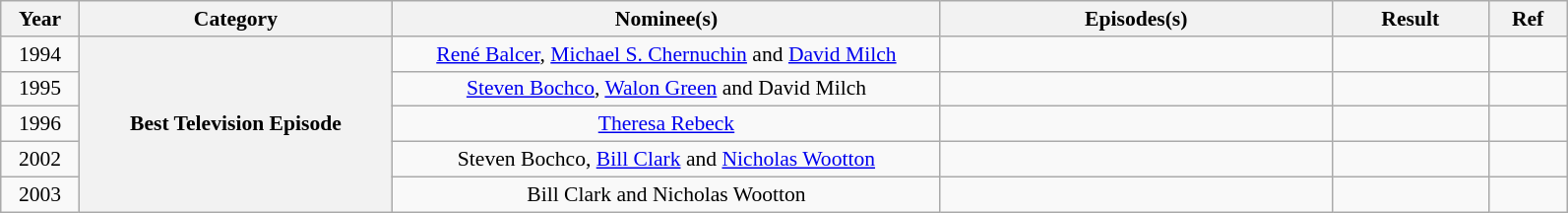<table class="wikitable plainrowheaders" style="font-size: 90%; text-align:center" width=84%>
<tr>
<th scope="col" width="5%">Year</th>
<th scope="col" width="20%">Category</th>
<th scope="col" width="35%">Nominee(s)</th>
<th scope="col" width="25%">Episodes(s)</th>
<th scope="col" width="10%">Result</th>
<th scope="col" width="5%">Ref</th>
</tr>
<tr>
<td>1994</td>
<th scope="row" style="text-align:center" rowspan="5">Best Television Episode</th>
<td><a href='#'>René Balcer</a>, <a href='#'>Michael S. Chernuchin</a> and <a href='#'>David Milch</a></td>
<td></td>
<td></td>
<td></td>
</tr>
<tr>
<td>1995</td>
<td><a href='#'>Steven Bochco</a>, <a href='#'>Walon Green</a> and David Milch</td>
<td></td>
<td></td>
<td></td>
</tr>
<tr>
<td>1996</td>
<td><a href='#'>Theresa Rebeck</a></td>
<td></td>
<td></td>
<td></td>
</tr>
<tr>
<td>2002</td>
<td>Steven Bochco, <a href='#'>Bill Clark</a> and <a href='#'>Nicholas Wootton</a></td>
<td></td>
<td></td>
<td></td>
</tr>
<tr>
<td>2003</td>
<td>Bill Clark and Nicholas Wootton</td>
<td></td>
<td></td>
<td></td>
</tr>
</table>
